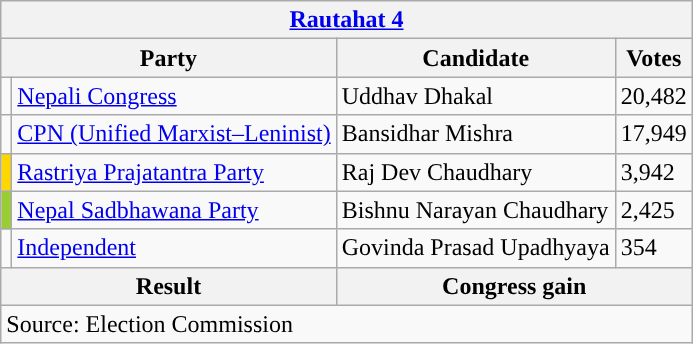<table class="wikitable">
<tr>
<th colspan="4"><a href='#'>Rautahat 4</a></th>
</tr>
<tr>
<th colspan="2">Party</th>
<th>Candidate</th>
<th>Votes</th>
</tr>
<tr>
<td style="background-color:"></td>
<td><a href='#'>Nepali Congress</a></td>
<td>Uddhav Dhakal</td>
<td>20,482</td>
</tr>
<tr>
<td style="background-color:"></td>
<td><a href='#'>CPN (Unified Marxist–Leninist)</a></td>
<td>Bansidhar Mishra</td>
<td>17,949</td>
</tr>
<tr>
<td style="background-color:gold"></td>
<td><a href='#'>Rastriya Prajatantra Party</a></td>
<td>Raj Dev Chaudhary</td>
<td>3,942</td>
</tr>
<tr>
<td style="background-color:yellowgreen"></td>
<td><a href='#'>Nepal Sadbhawana Party</a></td>
<td>Bishnu Narayan Chaudhary</td>
<td>2,425</td>
</tr>
<tr>
<td style="background-color:"></td>
<td><a href='#'>Independent</a></td>
<td>Govinda Prasad Upadhyaya</td>
<td>354</td>
</tr>
<tr>
<th colspan="2">Result</th>
<th colspan="2">Congress gain</th>
</tr>
<tr>
<td colspan="4">Source: Election Commission</td>
</tr>
</table>
